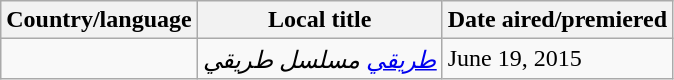<table class="wikitable">
<tr>
<th>Country/language</th>
<th>Local title</th>
<th>Date aired/premiered</th>
</tr>
<tr>
<td></td>
<td><em><a href='#'>طريقي</a> مسلسل طريقي</em></td>
<td>June 19, 2015</td>
</tr>
</table>
